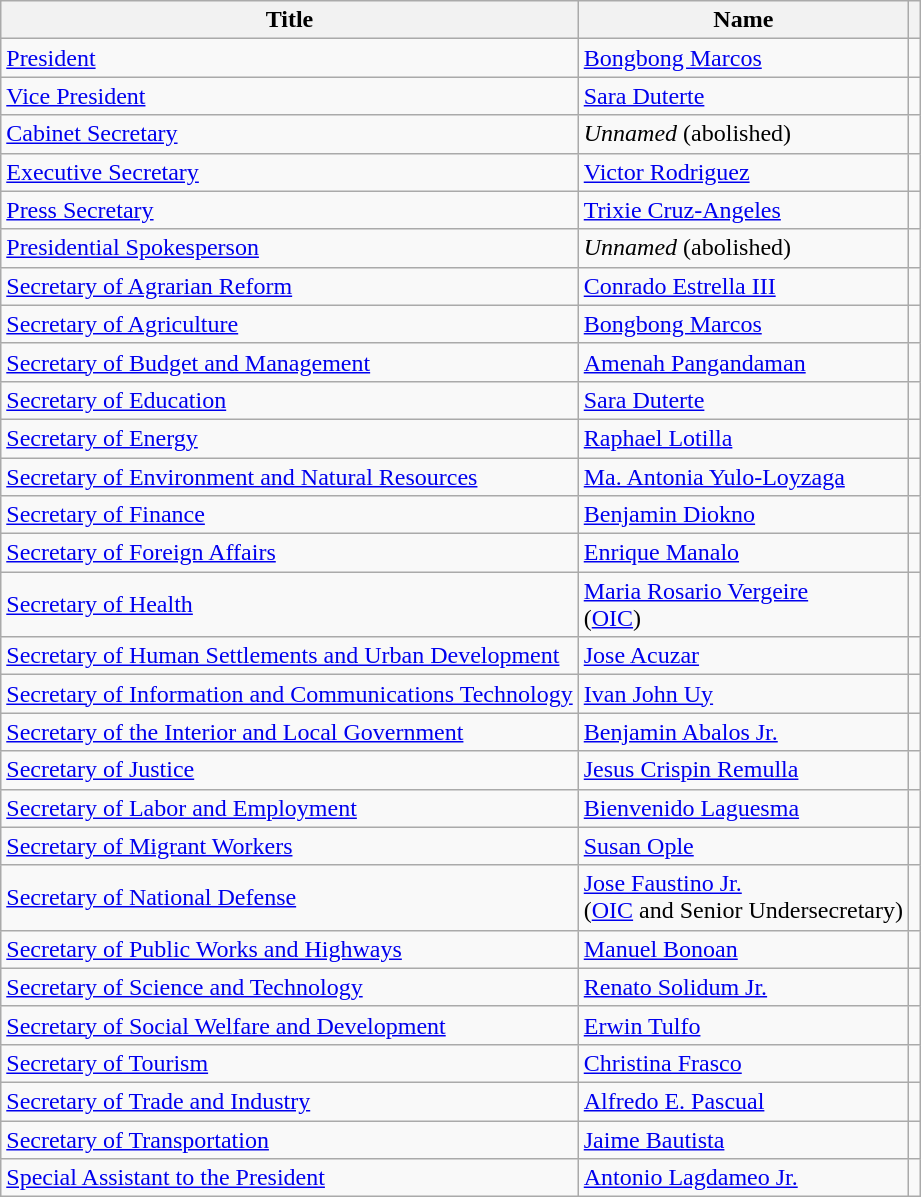<table class="wikitable">
<tr>
<th>Title</th>
<th>Name</th>
<th></th>
</tr>
<tr>
<td><a href='#'>President</a></td>
<td><a href='#'>Bongbong Marcos</a></td>
<td></td>
</tr>
<tr>
<td><a href='#'>Vice President</a></td>
<td><a href='#'>Sara Duterte</a></td>
<td></td>
</tr>
<tr>
<td><a href='#'>Cabinet Secretary</a></td>
<td><em>Unnamed</em> (abolished)</td>
<td></td>
</tr>
<tr>
<td><a href='#'>Executive Secretary</a></td>
<td><a href='#'>Victor Rodriguez</a></td>
<td></td>
</tr>
<tr>
<td><a href='#'>Press Secretary</a></td>
<td><a href='#'>Trixie Cruz-Angeles</a></td>
<td></td>
</tr>
<tr>
<td><a href='#'>Presidential Spokesperson</a></td>
<td><em>Unnamed</em> (abolished)</td>
<td></td>
</tr>
<tr>
<td><a href='#'>Secretary of Agrarian Reform</a></td>
<td><a href='#'>Conrado Estrella III</a></td>
<td></td>
</tr>
<tr>
<td><a href='#'>Secretary of Agriculture</a></td>
<td><a href='#'>Bongbong Marcos</a></td>
<td></td>
</tr>
<tr>
<td><a href='#'>Secretary of Budget and Management</a></td>
<td><a href='#'>Amenah Pangandaman</a></td>
<td></td>
</tr>
<tr>
<td><a href='#'>Secretary of Education</a></td>
<td><a href='#'>Sara Duterte</a></td>
<td></td>
</tr>
<tr>
<td><a href='#'>Secretary of Energy</a></td>
<td><a href='#'>Raphael Lotilla</a></td>
<td></td>
</tr>
<tr>
<td><a href='#'>Secretary of Environment and Natural Resources</a></td>
<td><a href='#'>Ma. Antonia Yulo-Loyzaga</a></td>
<td></td>
</tr>
<tr>
<td><a href='#'>Secretary of Finance</a></td>
<td><a href='#'>Benjamin Diokno</a></td>
<td></td>
</tr>
<tr>
<td><a href='#'>Secretary of Foreign Affairs</a></td>
<td><a href='#'>Enrique Manalo</a></td>
<td></td>
</tr>
<tr>
<td><a href='#'>Secretary of Health</a></td>
<td><a href='#'>Maria Rosario Vergeire</a><br>(<a href='#'>OIC</a>)</td>
<td></td>
</tr>
<tr>
<td><a href='#'>Secretary of Human Settlements and Urban Development</a></td>
<td><a href='#'>Jose Acuzar</a></td>
<td></td>
</tr>
<tr>
<td><a href='#'>Secretary of Information and Communications Technology</a></td>
<td><a href='#'>Ivan John Uy</a></td>
<td></td>
</tr>
<tr>
<td><a href='#'>Secretary of the Interior and Local Government</a></td>
<td><a href='#'>Benjamin Abalos Jr.</a></td>
<td></td>
</tr>
<tr>
<td><a href='#'>Secretary of Justice</a></td>
<td><a href='#'>Jesus Crispin Remulla</a></td>
<td></td>
</tr>
<tr>
<td><a href='#'>Secretary of Labor and Employment</a></td>
<td><a href='#'>Bienvenido Laguesma</a></td>
<td></td>
</tr>
<tr>
<td><a href='#'>Secretary of Migrant Workers</a></td>
<td><a href='#'>Susan Ople</a></td>
<td></td>
</tr>
<tr>
<td><a href='#'>Secretary of National Defense</a></td>
<td><a href='#'>Jose Faustino Jr.</a><br>(<a href='#'>OIC</a> and Senior Undersecretary)</td>
<td></td>
</tr>
<tr>
<td><a href='#'>Secretary of Public Works and Highways</a></td>
<td><a href='#'>Manuel Bonoan</a></td>
<td></td>
</tr>
<tr>
<td><a href='#'>Secretary of Science and Technology</a></td>
<td><a href='#'>Renato Solidum Jr.</a></td>
<td></td>
</tr>
<tr>
<td><a href='#'>Secretary of Social Welfare and Development</a></td>
<td><a href='#'>Erwin Tulfo</a></td>
<td></td>
</tr>
<tr>
<td><a href='#'>Secretary of Tourism</a></td>
<td><a href='#'>Christina Frasco</a></td>
<td></td>
</tr>
<tr>
<td><a href='#'>Secretary of Trade and Industry</a></td>
<td><a href='#'>Alfredo E. Pascual</a></td>
<td></td>
</tr>
<tr>
<td><a href='#'>Secretary of Transportation</a></td>
<td><a href='#'>Jaime Bautista</a></td>
<td></td>
</tr>
<tr>
<td><a href='#'>Special Assistant to the President</a></td>
<td><a href='#'>Antonio Lagdameo Jr.</a></td>
<td></td>
</tr>
</table>
